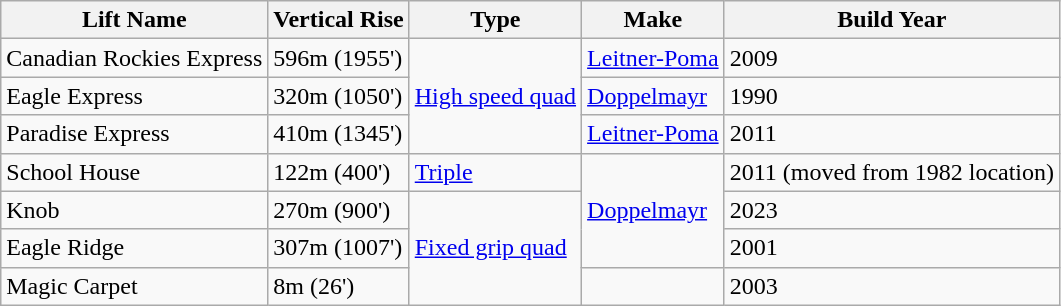<table class="wikitable sortable">
<tr>
<th>Lift Name</th>
<th>Vertical Rise<br></th>
<th>Type</th>
<th>Make</th>
<th>Build Year</th>
</tr>
<tr>
<td>Canadian Rockies Express</td>
<td>596m (1955')</td>
<td rowspan="3"><a href='#'>High speed quad</a></td>
<td><a href='#'>Leitner-Poma</a></td>
<td>2009</td>
</tr>
<tr>
<td>Eagle Express</td>
<td>320m (1050')</td>
<td><a href='#'>Doppelmayr</a></td>
<td>1990</td>
</tr>
<tr>
<td>Paradise Express</td>
<td>410m (1345')</td>
<td><a href='#'>Leitner-Poma</a></td>
<td>2011</td>
</tr>
<tr>
<td>School House</td>
<td>122m (400')</td>
<td><a href='#'>Triple</a></td>
<td rowspan="3"><a href='#'>Doppelmayr</a></td>
<td>2011 (moved from 1982 location)</td>
</tr>
<tr>
<td>Knob</td>
<td>270m (900')</td>
<td rowspan="3"><a href='#'>Fixed grip quad</a></td>
<td>2023</td>
</tr>
<tr /* Lift system */2023 Knob Quad chair installed>
<td>Eagle Ridge</td>
<td>307m (1007')</td>
<td>2001</td>
</tr>
<tr>
<td>Magic Carpet</td>
<td>8m (26')</td>
<td></td>
<td>2003</td>
</tr>
</table>
